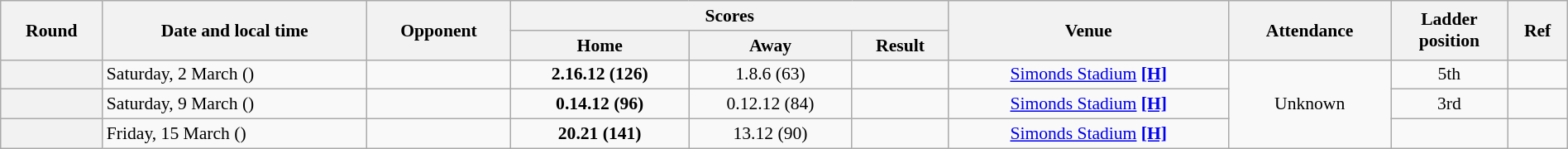<table class="wikitable plainrowheaders" style="font-size:90%; width:100%; text-align:center;">
<tr>
<th scope="col" rowspan=2>Round</th>
<th scope="col" rowspan=2>Date and local time</th>
<th scope="col" rowspan=2>Opponent</th>
<th scope="col" colspan=3>Scores</th>
<th scope="col" rowspan=2>Venue</th>
<th scope="col" rowspan=2>Attendance</th>
<th scope="col" rowspan=2>Ladder<br>position</th>
<th scope="col" rowspan=2>Ref</th>
</tr>
<tr>
<th scope="col">Home</th>
<th scope="col">Away</th>
<th scope="col">Result</th>
</tr>
<tr>
<th scope="row"></th>
<td align=left>Saturday, 2 March ()</td>
<td align=left></td>
<td><strong>2.16.12 (126)</strong></td>
<td>1.8.6 (63)</td>
<td></td>
<td><a href='#'>Simonds Stadium</a> <span></span><a href='#'><strong>[H]</strong></a></td>
<td rowspan=3>Unknown</td>
<td>5th</td>
<td></td>
</tr>
<tr>
<th scope="row"></th>
<td align=left>Saturday, 9 March ()</td>
<td align=left></td>
<td><strong>0.14.12 (96)</strong></td>
<td>0.12.12 (84)</td>
<td></td>
<td><a href='#'>Simonds Stadium</a> <span></span><a href='#'><strong>[H]</strong></a></td>
<td>3rd</td>
<td></td>
</tr>
<tr>
<th scope="row"></th>
<td align=left>Friday, 15 March ()</td>
<td align=left></td>
<td><strong>20.21 (141)</strong></td>
<td>13.12 (90)</td>
<td></td>
<td><a href='#'>Simonds Stadium</a> <span></span><a href='#'><strong>[H]</strong></a></td>
<td></td>
<td></td>
</tr>
</table>
